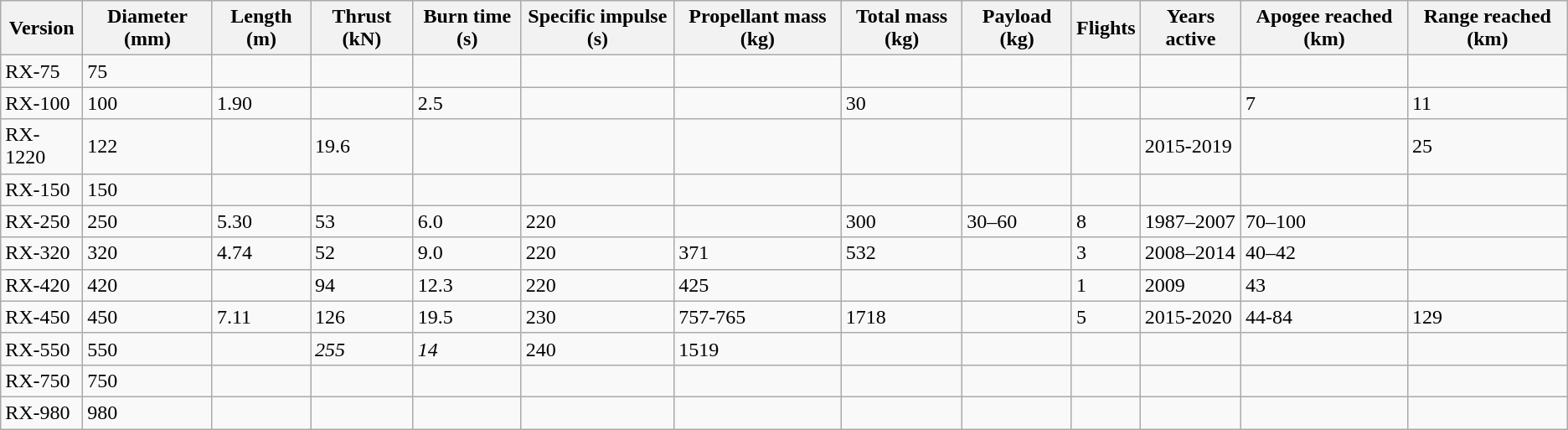<table class="wikitable sortable">
<tr>
<th>Version</th>
<th>Diameter (mm)</th>
<th>Length (m)</th>
<th>Thrust (kN)</th>
<th>Burn time (s)</th>
<th>Specific impulse (s)</th>
<th>Propellant mass (kg)</th>
<th>Total mass (kg)</th>
<th>Payload (kg)</th>
<th>Flights</th>
<th>Years active</th>
<th>Apogee reached (km)</th>
<th>Range reached (km)</th>
</tr>
<tr>
<td>RX-75</td>
<td>75</td>
<td></td>
<td></td>
<td></td>
<td></td>
<td></td>
<td></td>
<td></td>
<td></td>
<td></td>
<td></td>
<td></td>
</tr>
<tr>
<td>RX-100</td>
<td>100</td>
<td>1.90</td>
<td></td>
<td>2.5</td>
<td></td>
<td></td>
<td>30</td>
<td></td>
<td></td>
<td></td>
<td>7</td>
<td>11</td>
</tr>
<tr>
<td>RX-1220</td>
<td>122</td>
<td></td>
<td>19.6</td>
<td></td>
<td></td>
<td></td>
<td></td>
<td></td>
<td></td>
<td>2015-2019</td>
<td></td>
<td>25</td>
</tr>
<tr>
<td>RX-150</td>
<td>150</td>
<td></td>
<td></td>
<td></td>
<td></td>
<td></td>
<td></td>
<td></td>
<td></td>
<td></td>
<td></td>
<td></td>
</tr>
<tr>
<td>RX-250</td>
<td>250</td>
<td>5.30</td>
<td>53</td>
<td>6.0</td>
<td>220</td>
<td></td>
<td>300</td>
<td>30–60</td>
<td>8</td>
<td>1987–2007</td>
<td>70–100</td>
<td></td>
</tr>
<tr>
<td>RX-320</td>
<td>320</td>
<td>4.74</td>
<td>52</td>
<td>9.0</td>
<td>220</td>
<td>371</td>
<td>532</td>
<td></td>
<td>3</td>
<td>2008–2014</td>
<td>40–42</td>
<td></td>
</tr>
<tr>
<td>RX-420</td>
<td>420</td>
<td></td>
<td>94</td>
<td>12.3</td>
<td>220</td>
<td>425</td>
<td></td>
<td></td>
<td>1</td>
<td>2009</td>
<td>43</td>
<td></td>
</tr>
<tr>
<td>RX-450</td>
<td>450</td>
<td>7.11</td>
<td>126</td>
<td>19.5</td>
<td>230</td>
<td>757-765</td>
<td>1718</td>
<td></td>
<td>5</td>
<td>2015-2020</td>
<td>44-84</td>
<td>129</td>
</tr>
<tr>
<td>RX-550</td>
<td>550</td>
<td></td>
<td><em>255</em></td>
<td><em>14</em></td>
<td>240</td>
<td>1519</td>
<td></td>
<td></td>
<td></td>
<td></td>
<td></td>
<td></td>
</tr>
<tr>
<td>RX-750</td>
<td>750</td>
<td></td>
<td></td>
<td></td>
<td></td>
<td></td>
<td></td>
<td></td>
<td></td>
<td></td>
<td></td>
<td></td>
</tr>
<tr>
<td>RX-980</td>
<td>980</td>
<td></td>
<td></td>
<td></td>
<td></td>
<td></td>
<td></td>
<td></td>
<td></td>
<td></td>
<td></td>
<td></td>
</tr>
</table>
